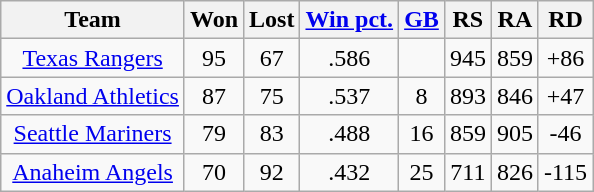<table class="wikitable" style="text-align:center;">
<tr>
<th>Team</th>
<th>Won</th>
<th>Lost</th>
<th><a href='#'>Win pct.</a></th>
<th><a href='#'>GB</a></th>
<th>RS</th>
<th>RA</th>
<th>RD</th>
</tr>
<tr>
<td><a href='#'>Texas Rangers</a></td>
<td>95</td>
<td>67</td>
<td>.586</td>
<td></td>
<td>945</td>
<td>859</td>
<td>+86</td>
</tr>
<tr>
<td><a href='#'>Oakland Athletics</a></td>
<td>87</td>
<td>75</td>
<td>.537</td>
<td>8</td>
<td>893</td>
<td>846</td>
<td>+47</td>
</tr>
<tr>
<td><a href='#'>Seattle Mariners</a></td>
<td>79</td>
<td>83</td>
<td>.488</td>
<td>16</td>
<td>859</td>
<td>905</td>
<td>-46</td>
</tr>
<tr>
<td><a href='#'>Anaheim Angels</a></td>
<td>70</td>
<td>92</td>
<td>.432</td>
<td>25</td>
<td>711</td>
<td>826</td>
<td>-115</td>
</tr>
</table>
